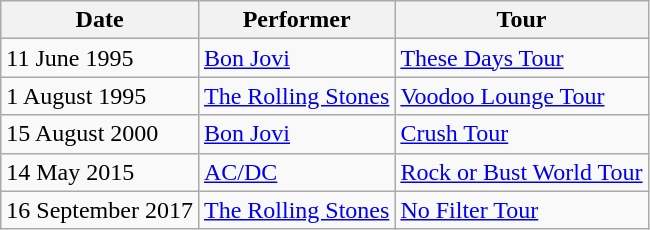<table class="wikitable">
<tr>
<th>Date</th>
<th>Performer</th>
<th>Tour</th>
</tr>
<tr>
<td>11 June 1995</td>
<td><a href='#'>Bon Jovi</a></td>
<td><a href='#'>These Days Tour</a></td>
</tr>
<tr>
<td>1 August 1995</td>
<td><a href='#'>The Rolling Stones</a></td>
<td><a href='#'>Voodoo Lounge Tour</a></td>
</tr>
<tr>
<td>15 August 2000</td>
<td><a href='#'>Bon Jovi</a></td>
<td><a href='#'>Crush Tour</a></td>
</tr>
<tr>
<td>14 May 2015</td>
<td><a href='#'>AC/DC</a></td>
<td><a href='#'>Rock or Bust World Tour</a></td>
</tr>
<tr>
<td>16 September 2017</td>
<td><a href='#'>The Rolling Stones</a></td>
<td><a href='#'>No Filter Tour</a></td>
</tr>
</table>
